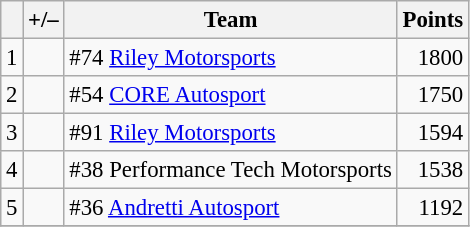<table class="wikitable" style="font-size: 95%;">
<tr>
<th scope="col"></th>
<th scope="col">+/–</th>
<th scope="col">Team</th>
<th scope="col">Points</th>
</tr>
<tr>
<td align=center>1</td>
<td align="left"></td>
<td> #74 <a href='#'>Riley Motorsports</a></td>
<td align=right>1800</td>
</tr>
<tr>
<td align=center>2</td>
<td align="left"></td>
<td> #54 <a href='#'>CORE Autosport</a></td>
<td align=right>1750</td>
</tr>
<tr>
<td align=center>3</td>
<td align="left"></td>
<td> #91 <a href='#'>Riley Motorsports</a></td>
<td align=right>1594</td>
</tr>
<tr>
<td align=center>4</td>
<td align="left"></td>
<td> #38 Performance Tech Motorsports</td>
<td align=right>1538</td>
</tr>
<tr>
<td align=center>5</td>
<td align="left"></td>
<td> #36 <a href='#'>Andretti Autosport</a></td>
<td align=right>1192</td>
</tr>
<tr>
</tr>
</table>
